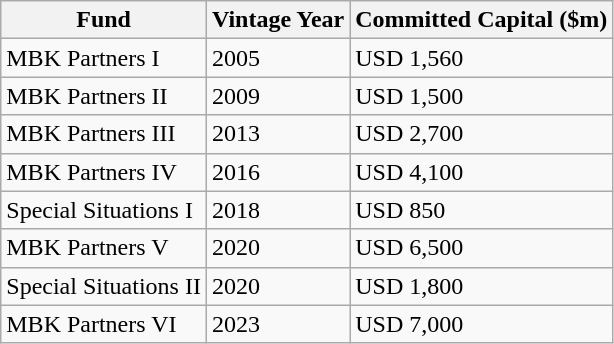<table class="wikitable">
<tr>
<th>Fund</th>
<th>Vintage Year</th>
<th>Committed Capital ($m)</th>
</tr>
<tr>
<td>MBK Partners I</td>
<td>2005</td>
<td>USD 1,560</td>
</tr>
<tr>
<td>MBK Partners II</td>
<td>2009</td>
<td>USD 1,500</td>
</tr>
<tr>
<td>MBK Partners III</td>
<td>2013</td>
<td>USD 2,700</td>
</tr>
<tr>
<td>MBK Partners IV</td>
<td>2016</td>
<td>USD 4,100</td>
</tr>
<tr>
<td>Special Situations I</td>
<td>2018</td>
<td>USD 850</td>
</tr>
<tr>
<td>MBK Partners V</td>
<td>2020</td>
<td>USD 6,500</td>
</tr>
<tr>
<td>Special Situations II</td>
<td>2020</td>
<td>USD 1,800</td>
</tr>
<tr>
<td>MBK Partners VI</td>
<td>2023</td>
<td>USD 7,000</td>
</tr>
</table>
